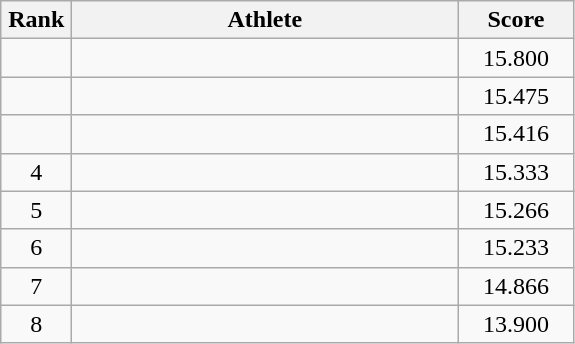<table class=wikitable style="text-align:center">
<tr>
<th width=40>Rank</th>
<th width=250>Athlete</th>
<th width=70>Score</th>
</tr>
<tr>
<td></td>
<td align=left></td>
<td>15.800</td>
</tr>
<tr>
<td></td>
<td align=left></td>
<td>15.475</td>
</tr>
<tr>
<td></td>
<td align=left></td>
<td>15.416</td>
</tr>
<tr>
<td>4</td>
<td align=left></td>
<td>15.333</td>
</tr>
<tr>
<td>5</td>
<td align=left></td>
<td>15.266</td>
</tr>
<tr>
<td>6</td>
<td align=left></td>
<td>15.233</td>
</tr>
<tr>
<td>7</td>
<td align=left></td>
<td>14.866</td>
</tr>
<tr>
<td>8</td>
<td align=left></td>
<td>13.900</td>
</tr>
</table>
